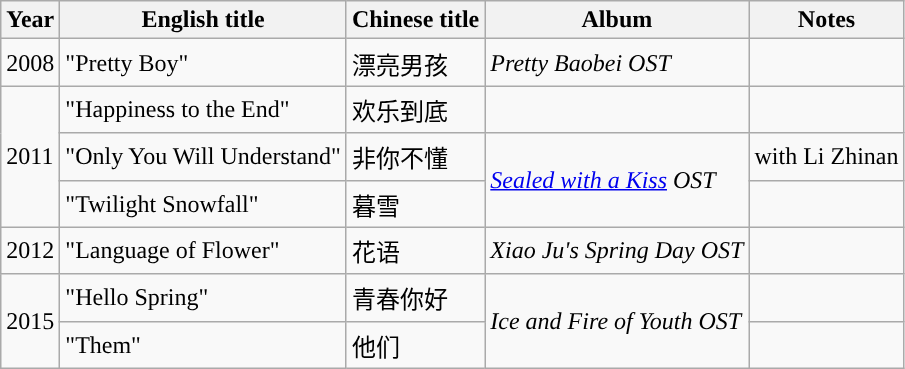<table class="wikitable">
<tr>
<th>Year</th>
<th>English title</th>
<th>Chinese title</th>
<th>Album</th>
<th>Notes</th>
</tr>
<tr>
<td>2008</td>
<td>"Pretty Boy"</td>
<td>漂亮男孩</td>
<td><em>Pretty Baobei OST</em></td>
<td></td>
</tr>
<tr>
<td rowspan=3>2011</td>
<td>"Happiness to the End"</td>
<td>欢乐到底</td>
<td></td>
<td></td>
</tr>
<tr>
<td>"Only You Will Understand"</td>
<td>非你不懂</td>
<td rowspan=2><em><a href='#'>Sealed with a Kiss</a>  OST</em></td>
<td>with Li Zhinan</td>
</tr>
<tr>
<td>"Twilight Snowfall"</td>
<td>暮雪</td>
<td></td>
</tr>
<tr>
<td>2012</td>
<td>"Language of Flower"</td>
<td>花语</td>
<td><em>Xiao Ju's Spring Day OST</em></td>
<td></td>
</tr>
<tr>
<td rowspan=2>2015</td>
<td>"Hello Spring"</td>
<td>青春你好</td>
<td rowspan=2><em>Ice and Fire of Youth OST</em></td>
<td></td>
</tr>
<tr>
<td>"Them"</td>
<td>他们</td>
<td></td>
</tr>
</table>
